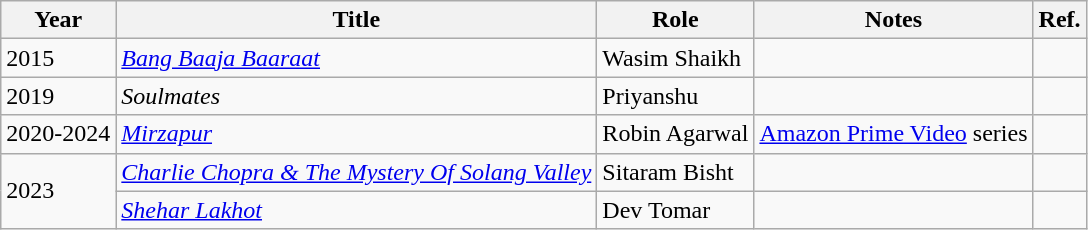<table class="wikitable sortable">
<tr>
<th>Year</th>
<th>Title</th>
<th>Role</th>
<th>Notes</th>
<th>Ref.</th>
</tr>
<tr>
<td>2015</td>
<td scope="row"><a href='#'><em>Bang Baaja Baaraat</em></a></td>
<td>Wasim Shaikh</td>
<td></td>
<td></td>
</tr>
<tr>
<td>2019</td>
<td scope="row"><em>Soulmates</em></td>
<td>Priyanshu</td>
<td></td>
<td></td>
</tr>
<tr>
<td>2020-2024</td>
<td scope="row"><em><a href='#'>Mirzapur</a></em></td>
<td>Robin Agarwal</td>
<td><a href='#'>Amazon Prime Video</a> series</td>
<td></td>
</tr>
<tr>
<td rowspan="2">2023</td>
<td scope="row"><em><a href='#'>Charlie Chopra & The Mystery Of Solang Valley</a></em></td>
<td>Sitaram Bisht</td>
<td></td>
<td></td>
</tr>
<tr>
<td><em><a href='#'>Shehar Lakhot</a></em></td>
<td>Dev Tomar</td>
<td></td>
<td></td>
</tr>
</table>
